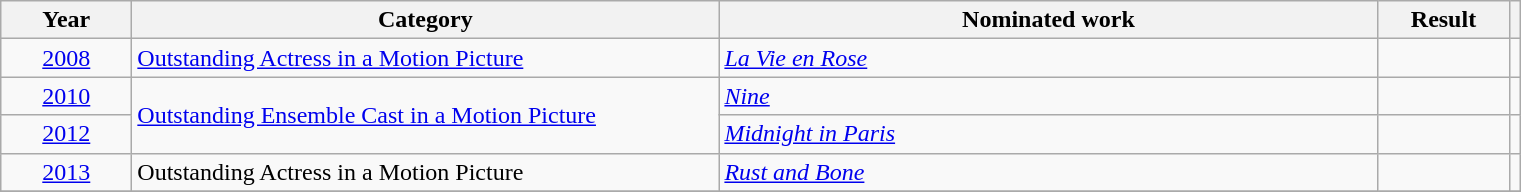<table class=wikitable>
<tr>
<th scope="col" style="width:5em;">Year</th>
<th scope="col" style="width:24em;">Category</th>
<th scope="col" style="width:27em;">Nominated work</th>
<th scope="col" style="width:5em;">Result</th>
<th></th>
</tr>
<tr>
<td style="text-align:center;"><a href='#'>2008</a></td>
<td><a href='#'>Outstanding Actress in a Motion Picture</a></td>
<td><em><a href='#'>La Vie en Rose</a></em></td>
<td></td>
<td></td>
</tr>
<tr>
<td style="text-align:center;"><a href='#'>2010</a></td>
<td rowspan="2"><a href='#'>Outstanding Ensemble Cast in a Motion Picture</a></td>
<td><em><a href='#'>Nine</a></em></td>
<td></td>
<td></td>
</tr>
<tr>
<td style="text-align:center;"><a href='#'>2012</a></td>
<td><em><a href='#'>Midnight in Paris</a></em></td>
<td></td>
<td></td>
</tr>
<tr>
<td style="text-align:center;"><a href='#'>2013</a></td>
<td>Outstanding Actress in a Motion Picture</td>
<td><em><a href='#'>Rust and Bone</a></em></td>
<td></td>
<td></td>
</tr>
<tr>
</tr>
</table>
